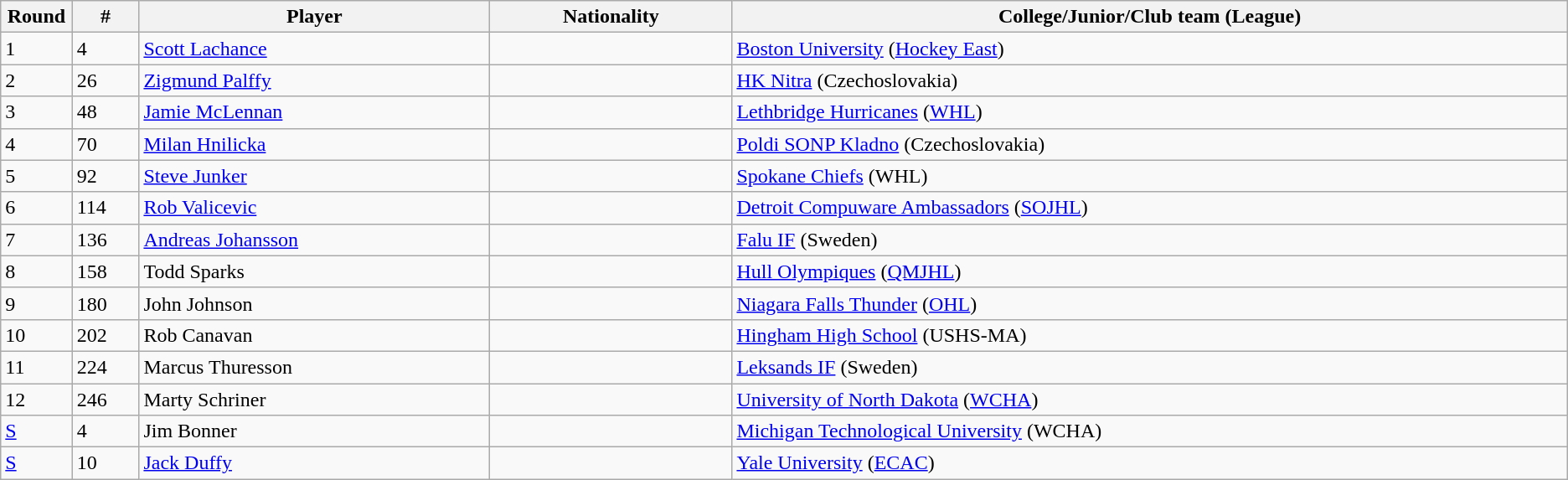<table class="wikitable">
<tr align="center">
<th bgcolor="#DDDDFF" width="4.0%">Round</th>
<th bgcolor="#DDDDFF" width="4.0%">#</th>
<th bgcolor="#DDDDFF" width="21.0%">Player</th>
<th bgcolor="#DDDDFF" width="14.5%">Nationality</th>
<th bgcolor="#DDDDFF" width="50.0%">College/Junior/Club team (League)</th>
</tr>
<tr>
<td>1</td>
<td>4</td>
<td><a href='#'>Scott Lachance</a></td>
<td></td>
<td><a href='#'>Boston University</a> (<a href='#'>Hockey East</a>)</td>
</tr>
<tr>
<td>2</td>
<td>26</td>
<td><a href='#'>Zigmund Palffy</a></td>
<td></td>
<td><a href='#'>HK Nitra</a> (Czechoslovakia)</td>
</tr>
<tr>
<td>3</td>
<td>48</td>
<td><a href='#'>Jamie McLennan</a></td>
<td></td>
<td><a href='#'>Lethbridge Hurricanes</a> (<a href='#'>WHL</a>)</td>
</tr>
<tr>
<td>4</td>
<td>70</td>
<td><a href='#'>Milan Hnilicka</a></td>
<td></td>
<td><a href='#'>Poldi SONP Kladno</a> (Czechoslovakia)</td>
</tr>
<tr>
<td>5</td>
<td>92</td>
<td><a href='#'>Steve Junker</a></td>
<td></td>
<td><a href='#'>Spokane Chiefs</a> (WHL)</td>
</tr>
<tr>
<td>6</td>
<td>114</td>
<td><a href='#'>Rob Valicevic</a></td>
<td></td>
<td><a href='#'>Detroit Compuware Ambassadors</a> (<a href='#'>SOJHL</a>)</td>
</tr>
<tr>
<td>7</td>
<td>136</td>
<td><a href='#'>Andreas Johansson</a></td>
<td></td>
<td><a href='#'>Falu IF</a> (Sweden)</td>
</tr>
<tr>
<td>8</td>
<td>158</td>
<td>Todd Sparks</td>
<td></td>
<td><a href='#'>Hull Olympiques</a> (<a href='#'>QMJHL</a>)</td>
</tr>
<tr>
<td>9</td>
<td>180</td>
<td>John Johnson</td>
<td></td>
<td><a href='#'>Niagara Falls Thunder</a> (<a href='#'>OHL</a>)</td>
</tr>
<tr>
<td>10</td>
<td>202</td>
<td>Rob Canavan</td>
<td></td>
<td><a href='#'>Hingham High School</a> (USHS-MA)</td>
</tr>
<tr>
<td>11</td>
<td>224</td>
<td>Marcus Thuresson</td>
<td></td>
<td><a href='#'>Leksands IF</a> (Sweden)</td>
</tr>
<tr>
<td>12</td>
<td>246</td>
<td>Marty Schriner</td>
<td></td>
<td><a href='#'>University of North Dakota</a> (<a href='#'>WCHA</a>)</td>
</tr>
<tr>
<td><a href='#'>S</a></td>
<td>4</td>
<td>Jim Bonner</td>
<td></td>
<td><a href='#'>Michigan Technological University</a> (WCHA)</td>
</tr>
<tr>
<td><a href='#'>S</a></td>
<td>10</td>
<td><a href='#'>Jack Duffy</a></td>
<td></td>
<td><a href='#'>Yale University</a> (<a href='#'>ECAC</a>)</td>
</tr>
</table>
